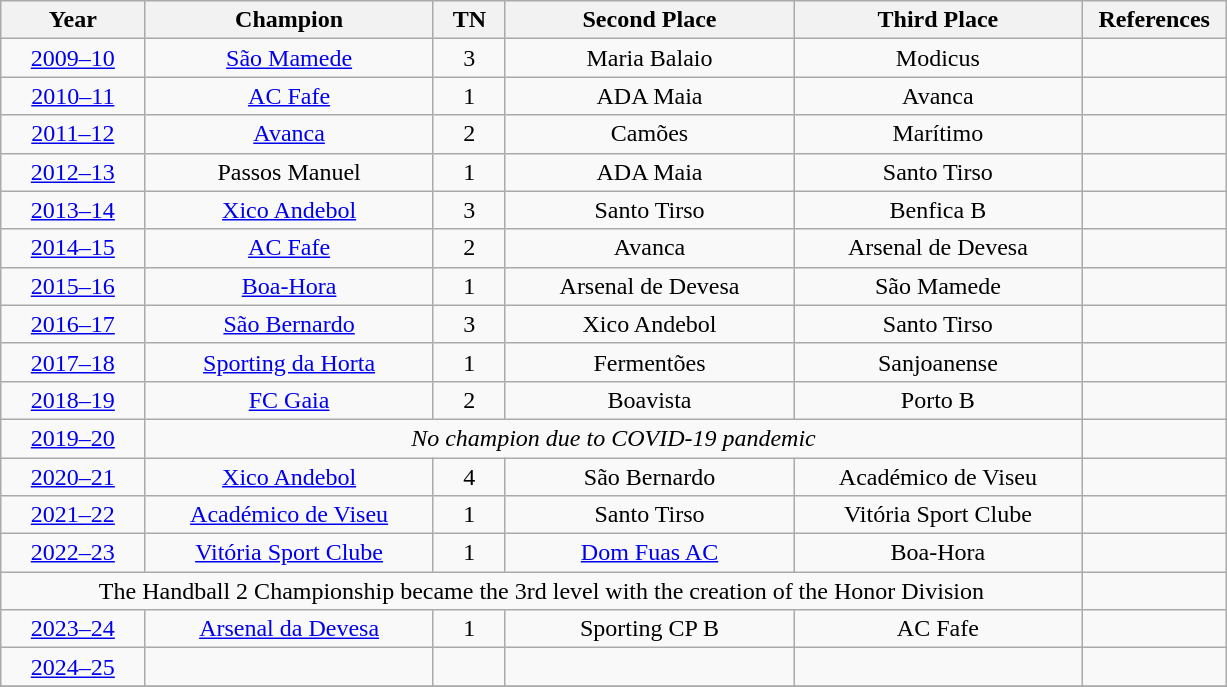<table class="wikitable" style="text-align:center;">
<tr>
<th width="10%">Year</th>
<th width="20%">Champion</th>
<th width="5%">TN</th>
<th width="20%">Second Place</th>
<th width="20%">Third Place</th>
<th width="10%">References</th>
</tr>
<tr>
<td><a href='#'>2009–10</a></td>
<td><a href='#'>São Mamede</a></td>
<td>3</td>
<td>Maria Balaio</td>
<td>Modicus</td>
<td></td>
</tr>
<tr>
<td><a href='#'>2010–11</a></td>
<td><a href='#'>AC Fafe</a></td>
<td>1</td>
<td>ADA Maia</td>
<td>Avanca</td>
<td></td>
</tr>
<tr>
<td><a href='#'>2011–12</a></td>
<td><a href='#'>Avanca</a></td>
<td>2</td>
<td>Camões</td>
<td>Marítimo</td>
<td></td>
</tr>
<tr>
<td><a href='#'>2012–13</a></td>
<td>Passos Manuel</td>
<td>1</td>
<td>ADA Maia</td>
<td>Santo Tirso</td>
<td></td>
</tr>
<tr>
<td><a href='#'>2013–14</a></td>
<td><a href='#'>Xico Andebol</a></td>
<td>3</td>
<td>Santo Tirso</td>
<td>Benfica B</td>
<td></td>
</tr>
<tr>
<td><a href='#'>2014–15</a></td>
<td><a href='#'>AC Fafe</a></td>
<td>2</td>
<td>Avanca</td>
<td>Arsenal de Devesa</td>
<td></td>
</tr>
<tr>
<td><a href='#'>2015–16</a></td>
<td><a href='#'>Boa-Hora</a></td>
<td>1</td>
<td>Arsenal de Devesa</td>
<td>São Mamede</td>
<td></td>
</tr>
<tr>
<td><a href='#'>2016–17</a></td>
<td><a href='#'>São Bernardo</a></td>
<td>3</td>
<td>Xico Andebol</td>
<td>Santo Tirso</td>
<td></td>
</tr>
<tr>
<td><a href='#'>2017–18</a></td>
<td><a href='#'>Sporting da Horta</a></td>
<td>1</td>
<td>Fermentões</td>
<td>Sanjoanense</td>
<td></td>
</tr>
<tr>
<td><a href='#'>2018–19</a></td>
<td><a href='#'>FC Gaia</a></td>
<td>2</td>
<td>Boavista</td>
<td>Porto B</td>
<td></td>
</tr>
<tr>
<td><a href='#'>2019–20</a></td>
<td colspan="4"><em>No champion due to COVID-19 pandemic</em></td>
<td></td>
</tr>
<tr>
<td><a href='#'>2020–21</a></td>
<td><a href='#'>Xico Andebol</a></td>
<td>4</td>
<td>São Bernardo</td>
<td>Académico de Viseu</td>
<td></td>
</tr>
<tr>
<td><a href='#'>2021–22</a></td>
<td><a href='#'>Académico de Viseu</a></td>
<td>1</td>
<td>Santo Tirso</td>
<td>Vitória Sport Clube</td>
<td></td>
</tr>
<tr>
<td><a href='#'>2022–23</a></td>
<td><a href='#'>Vitória Sport Clube</a></td>
<td>1</td>
<td><a href='#'>Dom Fuas AC</a></td>
<td>Boa-Hora</td>
<td></td>
</tr>
<tr>
<td colspan="5">The Handball 2 Championship became the 3rd level with the creation of the Honor Division</td>
<td></td>
</tr>
<tr>
<td><a href='#'>2023–24</a></td>
<td><a href='#'>Arsenal da Devesa</a></td>
<td>1</td>
<td>Sporting CP B</td>
<td>AC Fafe</td>
<td></td>
</tr>
<tr>
<td><a href='#'>2024–25</a></td>
<td></td>
<td></td>
<td></td>
<td></td>
<td></td>
</tr>
<tr>
</tr>
</table>
